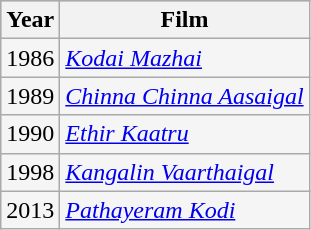<table class="wikitable sortable" style="background:#f5f5f5;">
<tr style="background:#B0C4DE;">
<th>Year</th>
<th>Film</th>
</tr>
<tr>
<td>1986</td>
<td><em><a href='#'>Kodai Mazhai</a></em></td>
</tr>
<tr>
<td>1989</td>
<td><em><a href='#'>Chinna Chinna Aasaigal</a></em></td>
</tr>
<tr>
<td>1990</td>
<td><em><a href='#'>Ethir Kaatru</a></em></td>
</tr>
<tr>
<td>1998</td>
<td><em><a href='#'>Kangalin Vaarthaigal</a></em></td>
</tr>
<tr>
<td>2013</td>
<td><em><a href='#'>Pathayeram Kodi</a></em></td>
</tr>
</table>
